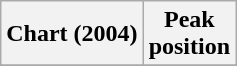<table class="wikitable plainrowheaders">
<tr>
<th>Chart (2004)</th>
<th>Peak<br>position</th>
</tr>
<tr>
</tr>
</table>
